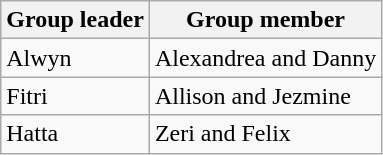<table class="wikitable">
<tr>
<th>Group leader</th>
<th>Group member</th>
</tr>
<tr>
<td>Alwyn</td>
<td>Alexandrea and Danny</td>
</tr>
<tr>
<td>Fitri</td>
<td>Allison and Jezmine</td>
</tr>
<tr>
<td>Hatta</td>
<td>Zeri and Felix</td>
</tr>
</table>
